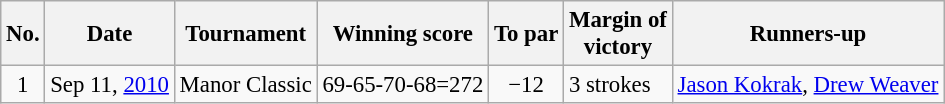<table class="wikitable" style="font-size:95%;">
<tr>
<th>No.</th>
<th>Date</th>
<th>Tournament</th>
<th>Winning score</th>
<th>To par</th>
<th>Margin of<br>victory</th>
<th>Runners-up</th>
</tr>
<tr>
<td align=center>1</td>
<td align=right>Sep 11, <a href='#'>2010</a></td>
<td>Manor Classic</td>
<td align=right>69-65-70-68=272</td>
<td align=center>−12</td>
<td>3 strokes</td>
<td> <a href='#'>Jason Kokrak</a>,  <a href='#'>Drew Weaver</a></td>
</tr>
</table>
